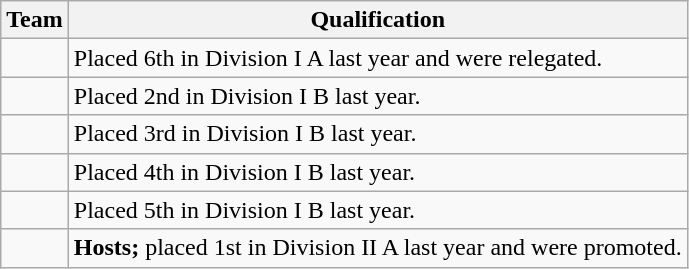<table class="wikitable">
<tr>
<th>Team</th>
<th>Qualification</th>
</tr>
<tr>
<td></td>
<td>Placed 6th in Division I A last year and were relegated.</td>
</tr>
<tr>
<td></td>
<td>Placed 2nd in Division I B last year.</td>
</tr>
<tr>
<td></td>
<td>Placed 3rd in Division I B last year.</td>
</tr>
<tr>
<td></td>
<td>Placed 4th in Division I B last year.</td>
</tr>
<tr>
<td></td>
<td>Placed 5th in Division I B last year.</td>
</tr>
<tr>
<td></td>
<td><strong>Hosts;</strong> placed 1st in Division II A last year and were promoted.</td>
</tr>
</table>
